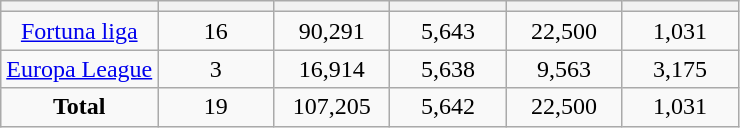<table class="wikitable sortable" style="text-align: center;">
<tr>
<th></th>
<th style="width:70px;"></th>
<th style="width:70px;"></th>
<th style="width:70px;"></th>
<th style="width:70px;"></th>
<th style="width:70px;"></th>
</tr>
<tr>
<td><a href='#'>Fortuna liga</a></td>
<td>16</td>
<td>90,291</td>
<td>5,643</td>
<td>22,500</td>
<td>1,031</td>
</tr>
<tr>
<td><a href='#'>Europa League</a></td>
<td>3</td>
<td>16,914</td>
<td>5,638</td>
<td>9,563</td>
<td>3,175</td>
</tr>
<tr>
<td><strong>Total</strong></td>
<td>19</td>
<td>107,205</td>
<td>5,642</td>
<td>22,500</td>
<td>1,031</td>
</tr>
</table>
